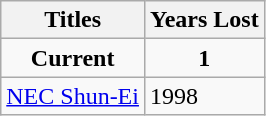<table class="wikitable">
<tr>
<th>Titles</th>
<th>Years Lost</th>
</tr>
<tr>
<td align="center"><strong>Current</strong></td>
<td align="center"><strong>1</strong></td>
</tr>
<tr>
<td> <a href='#'>NEC Shun-Ei</a></td>
<td>1998</td>
</tr>
</table>
